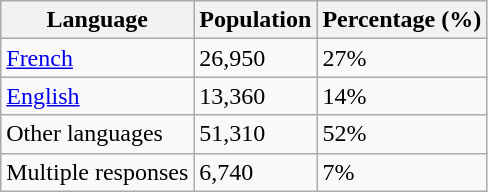<table class="wikitable">
<tr>
<th>Language</th>
<th>Population</th>
<th>Percentage (%)</th>
</tr>
<tr>
<td><a href='#'>French</a></td>
<td>26,950</td>
<td>27%</td>
</tr>
<tr>
<td><a href='#'>English</a></td>
<td>13,360</td>
<td>14%</td>
</tr>
<tr>
<td>Other languages</td>
<td>51,310</td>
<td>52%</td>
</tr>
<tr>
<td>Multiple responses</td>
<td>6,740</td>
<td>7%</td>
</tr>
</table>
